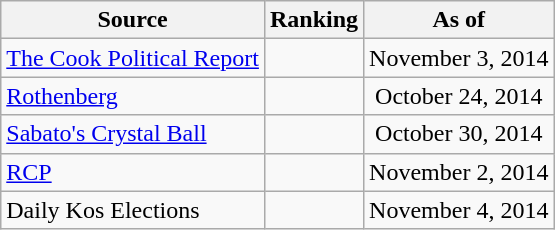<table class="wikitable" style="text-align:center">
<tr>
<th>Source</th>
<th>Ranking</th>
<th>As of</th>
</tr>
<tr>
<td align=left><a href='#'>The Cook Political Report</a></td>
<td></td>
<td>November 3, 2014</td>
</tr>
<tr>
<td align=left><a href='#'>Rothenberg</a></td>
<td></td>
<td>October 24, 2014</td>
</tr>
<tr>
<td align=left><a href='#'>Sabato's Crystal Ball</a></td>
<td></td>
<td>October 30, 2014</td>
</tr>
<tr>
<td align="left"><a href='#'>RCP</a></td>
<td></td>
<td>November 2, 2014</td>
</tr>
<tr>
<td align=left>Daily Kos Elections</td>
<td></td>
<td>November 4, 2014</td>
</tr>
</table>
